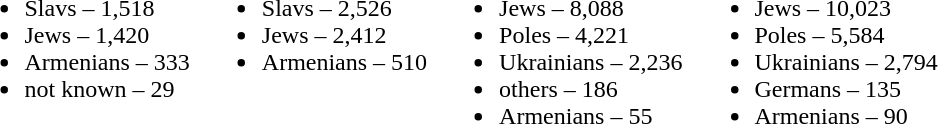<table>
<tr style="vertical-align: top;">
<td><br><ul><li>Slavs – 1,518</li><li>Jews – 1,420</li><li>Armenians – 333</li><li>not known – 29</li></ul></td>
<td></td>
<td><br><ul><li>Slavs – 2,526</li><li>Jews – 2,412</li><li>Armenians – 510</li></ul></td>
<td></td>
<td><br><ul><li>Jews – 8,088</li><li>Poles – 4,221</li><li>Ukrainians – 2,236</li><li>others – 186</li><li>Armenians – 55</li></ul></td>
<td></td>
<td><br><ul><li>Jews – 10,023</li><li>Poles – 5,584</li><li>Ukrainians – 2,794</li><li>Germans – 135</li><li>Armenians – 90</li></ul></td>
</tr>
</table>
